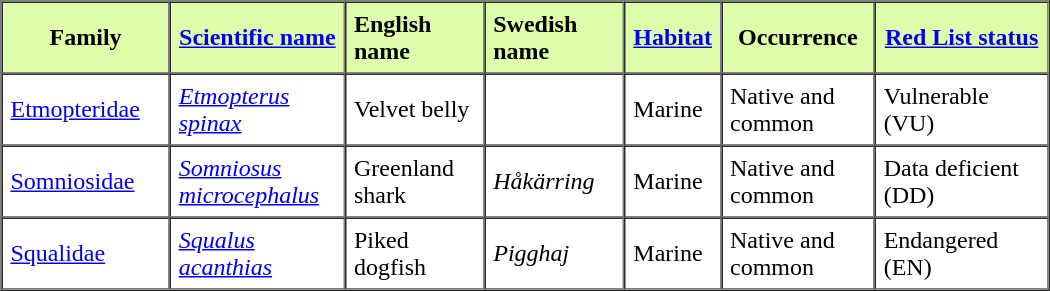<table style="width:700px" border=1 cellspacing=0 cellpadding=5>
<tr bgcolor="#defeac">
<th width=119>Family</th>
<th width=120><a href='#'>Scientific name</a></th>
<td width=100><strong>English name</strong></td>
<td width=100><strong>Swedish name</strong></td>
<th><a href='#'>Habitat</a></th>
<th width=105>Occurrence</th>
<th width=106 nowrap="nowrap"><a href='#'>Red List status</a></th>
</tr>
<tr>
<td><a href='#'>Etmopteridae</a></td>
<td><em><a href='#'>Etmopterus spinax</a></em></td>
<td>Velvet belly</td>
<td></td>
<td>Marine</td>
<td>Native and common</td>
<td>Vulnerable (VU)</td>
</tr>
<tr>
<td><a href='#'>Somniosidae</a></td>
<td><em><a href='#'>Somniosus microcephalus</a></em></td>
<td>Greenland shark</td>
<td><em>Håkärring</em></td>
<td>Marine</td>
<td>Native and common</td>
<td>Data deficient (DD)</td>
</tr>
<tr>
<td><a href='#'>Squalidae</a></td>
<td><em><a href='#'>Squalus acanthias</a></em></td>
<td>Piked dogfish</td>
<td><em>Pigghaj</em></td>
<td>Marine</td>
<td>Native and common</td>
<td>Endangered (EN)</td>
</tr>
</table>
